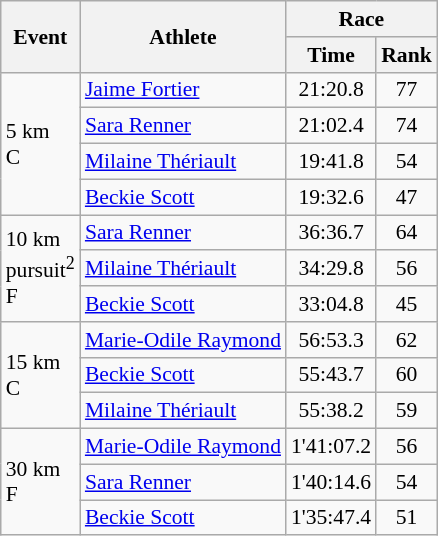<table class="wikitable" border="1" style="font-size:90%">
<tr>
<th rowspan=2>Event</th>
<th rowspan=2>Athlete</th>
<th colspan=2>Race</th>
</tr>
<tr>
<th>Time</th>
<th>Rank</th>
</tr>
<tr>
<td rowspan=4>5 km <br> C</td>
<td><a href='#'>Jaime Fortier</a></td>
<td align=center>21:20.8</td>
<td align=center>77</td>
</tr>
<tr>
<td><a href='#'>Sara Renner</a></td>
<td align=center>21:02.4</td>
<td align=center>74</td>
</tr>
<tr>
<td><a href='#'>Milaine Thériault</a></td>
<td align=center>19:41.8</td>
<td align=center>54</td>
</tr>
<tr>
<td><a href='#'>Beckie Scott</a></td>
<td align=center>19:32.6</td>
<td align=center>47</td>
</tr>
<tr>
<td rowspan=3>10 km <br> pursuit<sup>2</sup> <br> F</td>
<td><a href='#'>Sara Renner</a></td>
<td align=center>36:36.7</td>
<td align=center>64</td>
</tr>
<tr>
<td><a href='#'>Milaine Thériault</a></td>
<td align=center>34:29.8</td>
<td align=center>56</td>
</tr>
<tr>
<td><a href='#'>Beckie Scott</a></td>
<td align=center>33:04.8</td>
<td align=center>45</td>
</tr>
<tr>
<td rowspan=3>15 km <br> C</td>
<td><a href='#'>Marie-Odile Raymond</a></td>
<td align=center>56:53.3</td>
<td align=center>62</td>
</tr>
<tr>
<td><a href='#'>Beckie Scott</a></td>
<td align=center>55:43.7</td>
<td align=center>60</td>
</tr>
<tr>
<td><a href='#'>Milaine Thériault</a></td>
<td align=center>55:38.2</td>
<td align=center>59</td>
</tr>
<tr>
<td rowspan=3>30 km <br> F</td>
<td><a href='#'>Marie-Odile Raymond</a></td>
<td align=center>1'41:07.2</td>
<td align=center>56</td>
</tr>
<tr>
<td><a href='#'>Sara Renner</a></td>
<td align=center>1'40:14.6</td>
<td align=center>54</td>
</tr>
<tr>
<td><a href='#'>Beckie Scott</a></td>
<td align=center>1'35:47.4</td>
<td align=center>51</td>
</tr>
</table>
